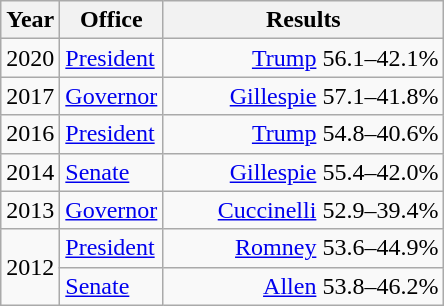<table class=wikitable>
<tr>
<th width="30">Year</th>
<th width="60">Office</th>
<th width="180">Results</th>
</tr>
<tr>
<td>2020</td>
<td><a href='#'>President</a></td>
<td align="right" ><a href='#'>Trump</a> 56.1–42.1%</td>
</tr>
<tr>
<td>2017</td>
<td><a href='#'>Governor</a></td>
<td align="right" ><a href='#'>Gillespie</a> 57.1–41.8%</td>
</tr>
<tr>
<td>2016</td>
<td><a href='#'>President</a></td>
<td align="right" ><a href='#'>Trump</a> 54.8–40.6%</td>
</tr>
<tr>
<td>2014</td>
<td><a href='#'>Senate</a></td>
<td align="right" ><a href='#'>Gillespie</a> 55.4–42.0%</td>
</tr>
<tr>
<td>2013</td>
<td><a href='#'>Governor</a></td>
<td align="right" ><a href='#'>Cuccinelli</a> 52.9–39.4%</td>
</tr>
<tr>
<td rowspan="2">2012</td>
<td><a href='#'>President</a></td>
<td align="right" ><a href='#'>Romney</a> 53.6–44.9%</td>
</tr>
<tr>
<td><a href='#'>Senate</a></td>
<td align="right" ><a href='#'>Allen</a> 53.8–46.2%</td>
</tr>
</table>
